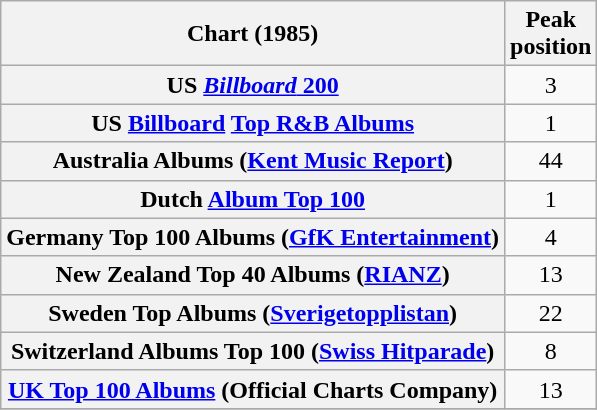<table class="wikitable sortable plainrowheaders" style="text-align:center;">
<tr>
<th>Chart (1985)</th>
<th>Peak<br>position</th>
</tr>
<tr>
<th scope="row">US <a href='#'><em>Billboard</em> 200</a></th>
<td>3</td>
</tr>
<tr>
<th scope="row">US <a href='#'>Billboard</a> <a href='#'>Top R&B Albums</a></th>
<td>1</td>
</tr>
<tr>
<th scope="row">Australia Albums (<a href='#'>Kent Music Report</a>)</th>
<td>44</td>
</tr>
<tr>
<th scope="row">Dutch <a href='#'>Album Top 100</a></th>
<td>1</td>
</tr>
<tr>
<th scope="row">Germany Top 100 Albums (<a href='#'>GfK Entertainment</a>)</th>
<td>4</td>
</tr>
<tr>
<th scope="row">New Zealand Top 40 Albums (<a href='#'>RIANZ</a>)</th>
<td>13</td>
</tr>
<tr>
<th scope="row">Sweden Top Albums (<a href='#'>Sverigetopplistan</a>)</th>
<td>22</td>
</tr>
<tr>
<th scope="row">Switzerland Albums Top 100 (<a href='#'>Swiss Hitparade</a>)</th>
<td>8</td>
</tr>
<tr>
<th scope="row"><a href='#'>UK Top 100 Albums</a> (Official Charts Company)</th>
<td>13</td>
</tr>
<tr>
</tr>
</table>
